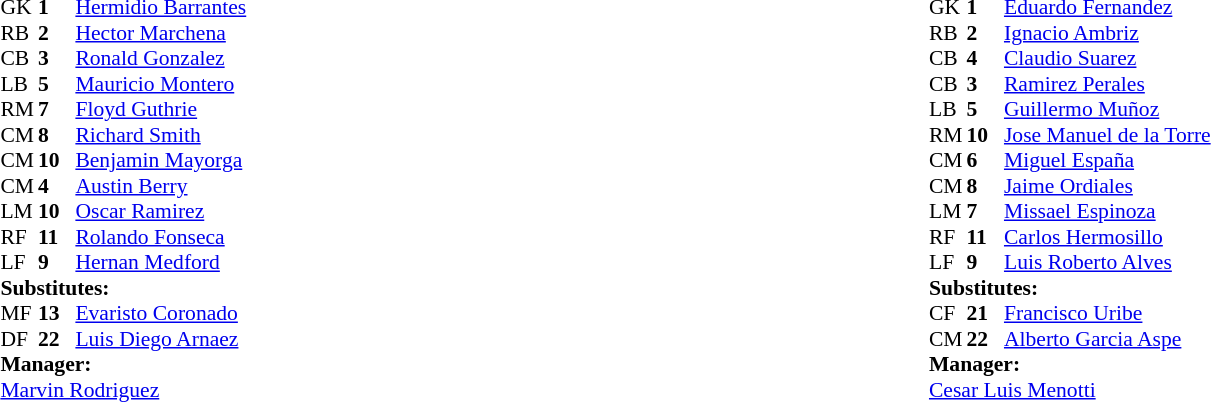<table width="100%">
<tr>
<td valign="top" width="40%"><br><table style="font-size:90%" cellspacing="0" cellpadding="0" align=center>
<tr>
<th width=25></th>
<th width=25></th>
</tr>
<tr>
<td>GK</td>
<td><strong>1</strong></td>
<td><a href='#'>Hermidio Barrantes</a></td>
</tr>
<tr>
<td>RB</td>
<td><strong>2</strong></td>
<td><a href='#'>Hector Marchena</a></td>
<td></td>
<td></td>
</tr>
<tr>
<td>CB</td>
<td><strong>3</strong></td>
<td><a href='#'>Ronald Gonzalez</a></td>
</tr>
<tr>
<td>LB</td>
<td><strong>5</strong></td>
<td><a href='#'>Mauricio Montero</a></td>
</tr>
<tr>
<td>RM</td>
<td><strong>7</strong></td>
<td><a href='#'>Floyd Guthrie</a></td>
</tr>
<tr>
<td>CM</td>
<td><strong>8</strong></td>
<td><a href='#'>Richard Smith</a></td>
<td></td>
<td></td>
</tr>
<tr>
<td>CM</td>
<td><strong>10</strong></td>
<td><a href='#'>Benjamin Mayorga</a></td>
</tr>
<tr>
<td>CM</td>
<td><strong>4</strong></td>
<td><a href='#'>Austin Berry</a></td>
</tr>
<tr>
<td>LM</td>
<td><strong>10</strong></td>
<td><a href='#'>Oscar Ramirez</a></td>
</tr>
<tr>
<td>RF</td>
<td><strong>11</strong></td>
<td><a href='#'>Rolando Fonseca</a></td>
<td></td>
</tr>
<tr>
<td>LF</td>
<td><strong>9</strong></td>
<td><a href='#'>Hernan Medford</a></td>
</tr>
<tr>
<td colspan=3><strong>Substitutes:</strong></td>
</tr>
<tr>
<td>MF</td>
<td><strong>13</strong></td>
<td><a href='#'>Evaristo Coronado</a></td>
</tr>
<tr>
<td>DF</td>
<td><strong>22</strong></td>
<td><a href='#'>Luis Diego Arnaez</a></td>
</tr>
<tr>
<td colspan=3><strong>Manager:</strong></td>
</tr>
<tr>
<td colspan=4><a href='#'>Marvin Rodriguez</a></td>
</tr>
</table>
</td>
<td valign="top" width="50%"><br><table style="font-size:90%; margin:auto" cellspacing="0" cellpadding="0">
<tr>
<th width=25></th>
<th width=25></th>
</tr>
<tr>
<td>GK</td>
<td><strong>1</strong></td>
<td><a href='#'>Eduardo Fernandez</a></td>
</tr>
<tr>
<td>RB</td>
<td><strong>2</strong></td>
<td><a href='#'>Ignacio Ambriz</a></td>
</tr>
<tr>
<td>CB</td>
<td><strong>4</strong></td>
<td><a href='#'>Claudio Suarez</a></td>
</tr>
<tr>
<td>CB</td>
<td><strong>3</strong></td>
<td><a href='#'>Ramirez Perales</a></td>
</tr>
<tr>
<td>LB</td>
<td><strong>5</strong></td>
<td><a href='#'>Guillermo Muñoz</a></td>
</tr>
<tr>
<td>RM</td>
<td><strong>10</strong></td>
<td><a href='#'>Jose Manuel de la Torre</a></td>
<td></td>
<td></td>
</tr>
<tr>
<td>CM</td>
<td><strong>6</strong></td>
<td><a href='#'>Miguel España</a></td>
</tr>
<tr>
<td>CM</td>
<td><strong>8</strong></td>
<td><a href='#'>Jaime Ordiales</a></td>
</tr>
<tr>
<td>LM</td>
<td><strong>7</strong></td>
<td><a href='#'>Missael Espinoza</a></td>
</tr>
<tr>
<td>RF</td>
<td><strong>11</strong></td>
<td><a href='#'>Carlos Hermosillo</a></td>
</tr>
<tr>
<td>LF</td>
<td><strong>9</strong></td>
<td><a href='#'>Luis Roberto Alves</a></td>
<td></td>
<td></td>
</tr>
<tr>
<td colspan=3><strong>Substitutes:</strong></td>
</tr>
<tr>
<td>CF</td>
<td><strong>21</strong></td>
<td><a href='#'>Francisco Uribe</a></td>
<td></td>
<td></td>
</tr>
<tr>
<td>CM</td>
<td><strong>22</strong></td>
<td><a href='#'>Alberto Garcia Aspe</a></td>
<td></td>
<td></td>
</tr>
<tr>
<td colspan=3><strong>Manager:</strong></td>
</tr>
<tr>
<td colspan=4> <a href='#'>Cesar Luis Menotti</a></td>
</tr>
</table>
</td>
</tr>
</table>
